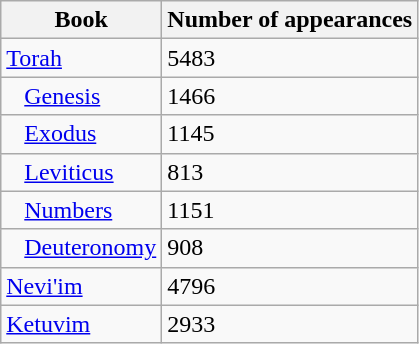<table class="wikitable">
<tr>
<th><strong>Book</strong></th>
<th>Number of appearances</th>
</tr>
<tr>
<td><a href='#'>Torah</a></td>
<td>5483</td>
</tr>
<tr>
<td>   <a href='#'>Genesis</a></td>
<td>1466</td>
</tr>
<tr>
<td>   <a href='#'>Exodus</a></td>
<td>1145</td>
</tr>
<tr>
<td>   <a href='#'>Leviticus</a></td>
<td>813</td>
</tr>
<tr>
<td>   <a href='#'>Numbers</a></td>
<td>1151</td>
</tr>
<tr>
<td>   <a href='#'>Deuteronomy</a></td>
<td>908</td>
</tr>
<tr>
<td><a href='#'>Nevi'im</a></td>
<td>4796</td>
</tr>
<tr>
<td><a href='#'>Ketuvim</a></td>
<td>2933</td>
</tr>
</table>
